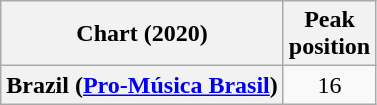<table class="wikitable plainrowheaders" style="text-align:center">
<tr>
<th scope="col">Chart (2020)</th>
<th scope="col">Peak<br>position</th>
</tr>
<tr>
<th scope="row">Brazil (<a href='#'>Pro-Música Brasil</a>)</th>
<td>16</td>
</tr>
</table>
